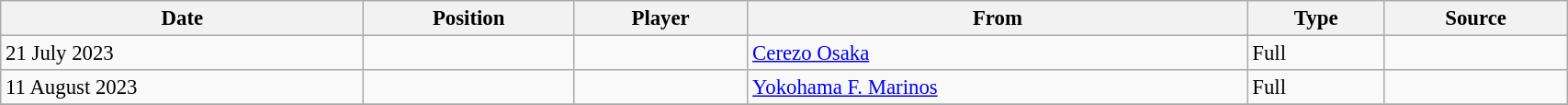<table class="wikitable sortable" style="width:90%; text-align:center; font-size:95%; text-align:left;">
<tr>
<th>Date</th>
<th>Position</th>
<th>Player</th>
<th>From</th>
<th>Type</th>
<th>Source</th>
</tr>
<tr>
<td>21 July 2023</td>
<td></td>
<td></td>
<td> <a href='#'>Cerezo Osaka</a></td>
<td>Full</td>
<td></td>
</tr>
<tr>
<td>11 August 2023</td>
<td></td>
<td></td>
<td> <a href='#'>Yokohama F. Marinos</a></td>
<td>Full</td>
<td></td>
</tr>
<tr>
</tr>
</table>
